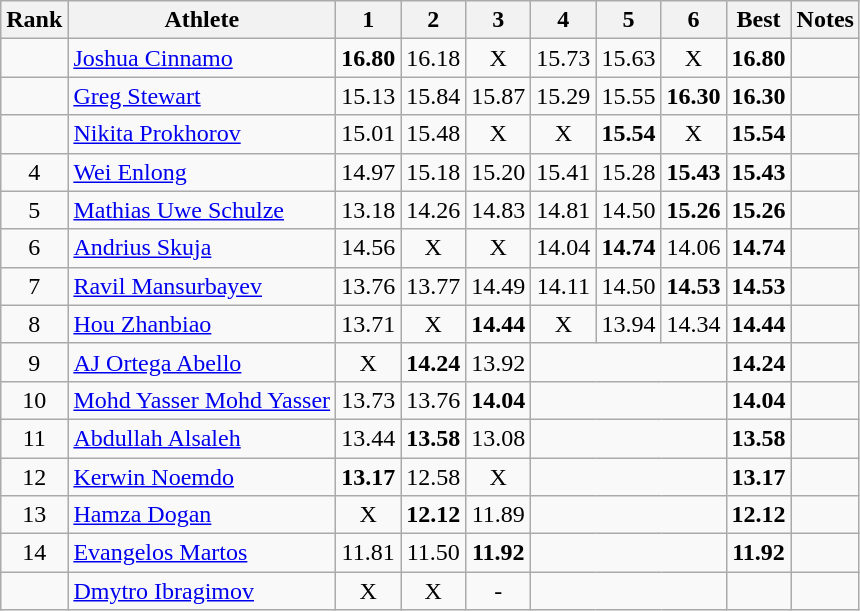<table class="wikitable sortable" style="text-align:center">
<tr>
<th>Rank</th>
<th>Athlete</th>
<th>1</th>
<th>2</th>
<th>3</th>
<th>4</th>
<th>5</th>
<th>6</th>
<th>Best</th>
<th>Notes</th>
</tr>
<tr>
<td></td>
<td style="text-align:left"><a href='#'>Joshua Cinnamo</a><br></td>
<td><strong>16.80</strong></td>
<td>16.18</td>
<td>X</td>
<td>15.73</td>
<td>15.63</td>
<td>X</td>
<td><strong>16.80</strong></td>
<td></td>
</tr>
<tr>
<td></td>
<td style="text-align:left"><a href='#'>Greg Stewart</a><br></td>
<td>15.13</td>
<td>15.84</td>
<td>15.87</td>
<td>15.29</td>
<td>15.55</td>
<td><strong>16.30</strong></td>
<td><strong>16.30</strong></td>
<td></td>
</tr>
<tr>
<td></td>
<td style="text-align:left"><a href='#'>Nikita Prokhorov</a><br></td>
<td>15.01</td>
<td>15.48</td>
<td>X</td>
<td>X</td>
<td><strong>15.54</strong></td>
<td>X</td>
<td><strong>15.54</strong></td>
<td></td>
</tr>
<tr>
<td>4</td>
<td style="text-align:left"><a href='#'>Wei Enlong</a><br></td>
<td>14.97</td>
<td>15.18</td>
<td>15.20</td>
<td>15.41</td>
<td>15.28</td>
<td><strong>15.43</strong></td>
<td><strong>15.43</strong></td>
<td></td>
</tr>
<tr>
<td>5</td>
<td style="text-align:left"><a href='#'>Mathias Uwe Schulze</a><br></td>
<td>13.18</td>
<td>14.26</td>
<td>14.83</td>
<td>14.81</td>
<td>14.50</td>
<td><strong>15.26</strong></td>
<td><strong>15.26</strong></td>
<td></td>
</tr>
<tr>
<td>6</td>
<td style="text-align:left"><a href='#'>Andrius Skuja</a><br></td>
<td>14.56</td>
<td>X</td>
<td>X</td>
<td>14.04</td>
<td><strong>14.74</strong></td>
<td>14.06</td>
<td><strong>14.74</strong></td>
<td></td>
</tr>
<tr>
<td>7</td>
<td style="text-align:left"><a href='#'>Ravil Mansurbayev</a><br></td>
<td>13.76</td>
<td>13.77</td>
<td>14.49</td>
<td>14.11</td>
<td>14.50</td>
<td><strong>14.53</strong></td>
<td><strong>14.53</strong></td>
<td></td>
</tr>
<tr>
<td>8</td>
<td style="text-align:left"><a href='#'>Hou Zhanbiao</a><br></td>
<td>13.71</td>
<td>X</td>
<td><strong>14.44</strong></td>
<td>X</td>
<td>13.94</td>
<td>14.34</td>
<td><strong>14.44</strong></td>
<td></td>
</tr>
<tr>
<td>9</td>
<td style="text-align:left"><a href='#'>AJ Ortega Abello</a><br></td>
<td>X</td>
<td><strong>14.24</strong></td>
<td>13.92</td>
<td colspan=3></td>
<td><strong>14.24</strong></td>
<td></td>
</tr>
<tr>
<td>10</td>
<td style="text-align:left"><a href='#'>Mohd Yasser Mohd Yasser</a><br></td>
<td>13.73</td>
<td>13.76</td>
<td><strong>14.04</strong></td>
<td colspan=3></td>
<td><strong>14.04</strong></td>
<td></td>
</tr>
<tr>
<td>11</td>
<td style="text-align:left"><a href='#'>Abdullah Alsaleh</a><br></td>
<td>13.44</td>
<td><strong>13.58</strong></td>
<td>13.08</td>
<td colspan=3></td>
<td><strong>13.58</strong></td>
<td></td>
</tr>
<tr>
<td>12</td>
<td style="text-align:left"><a href='#'>Kerwin Noemdo</a><br></td>
<td><strong>13.17</strong></td>
<td>12.58</td>
<td>X</td>
<td colspan=3></td>
<td><strong>13.17</strong></td>
<td></td>
</tr>
<tr>
<td>13</td>
<td style="text-align:left"><a href='#'>Hamza Dogan</a><br></td>
<td>X</td>
<td><strong>12.12</strong></td>
<td>11.89</td>
<td colspan=3></td>
<td><strong>12.12</strong></td>
<td></td>
</tr>
<tr>
<td>14</td>
<td style="text-align:left"><a href='#'>Evangelos Martos</a><br></td>
<td>11.81</td>
<td>11.50</td>
<td><strong>11.92</strong></td>
<td colspan=3></td>
<td><strong>11.92</strong></td>
<td></td>
</tr>
<tr>
<td></td>
<td style="text-align:left"><a href='#'>Dmytro Ibragimov</a><br></td>
<td>X</td>
<td>X</td>
<td>-</td>
<td colspan=3></td>
<td></td>
<td></td>
</tr>
</table>
